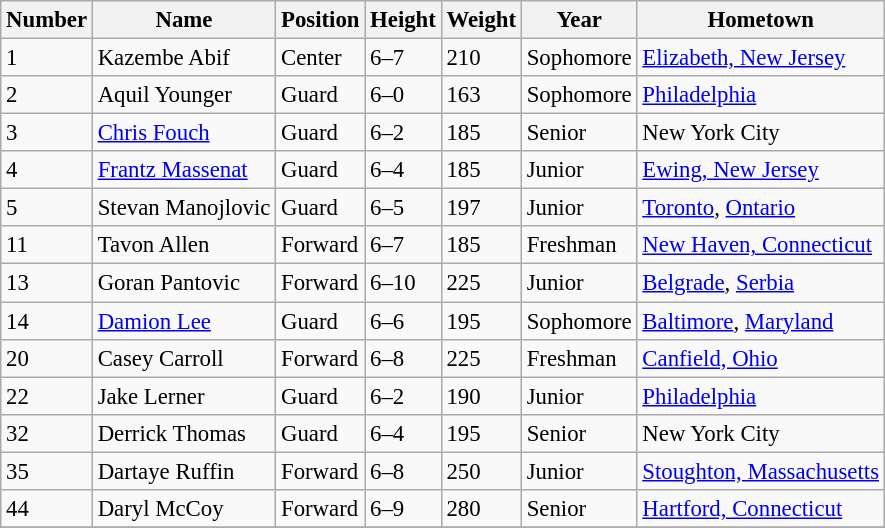<table class="wikitable" style="font-size: 95%;">
<tr>
<th>Number</th>
<th>Name</th>
<th>Position</th>
<th>Height</th>
<th>Weight</th>
<th>Year</th>
<th>Hometown</th>
</tr>
<tr>
<td>1</td>
<td>Kazembe Abif</td>
<td>Center</td>
<td>6–7</td>
<td>210</td>
<td>Sophomore</td>
<td><a href='#'>Elizabeth, New Jersey</a></td>
</tr>
<tr>
<td>2</td>
<td>Aquil Younger</td>
<td>Guard</td>
<td>6–0</td>
<td>163</td>
<td>Sophomore</td>
<td><a href='#'>Philadelphia</a></td>
</tr>
<tr>
<td>3</td>
<td><a href='#'>Chris Fouch</a></td>
<td>Guard</td>
<td>6–2</td>
<td>185</td>
<td>Senior</td>
<td>New York City</td>
</tr>
<tr>
<td>4</td>
<td><a href='#'>Frantz Massenat</a></td>
<td>Guard</td>
<td>6–4</td>
<td>185</td>
<td>Junior</td>
<td><a href='#'>Ewing, New Jersey</a></td>
</tr>
<tr>
<td>5</td>
<td>Stevan Manojlovic</td>
<td>Guard</td>
<td>6–5</td>
<td>197</td>
<td>Junior</td>
<td><a href='#'>Toronto</a>, <a href='#'>Ontario</a></td>
</tr>
<tr>
<td>11</td>
<td>Tavon Allen</td>
<td>Forward</td>
<td>6–7</td>
<td>185</td>
<td>Freshman</td>
<td><a href='#'>New Haven, Connecticut</a></td>
</tr>
<tr>
<td>13</td>
<td>Goran Pantovic</td>
<td>Forward</td>
<td>6–10</td>
<td>225</td>
<td>Junior</td>
<td><a href='#'>Belgrade</a>, <a href='#'>Serbia</a></td>
</tr>
<tr>
<td>14</td>
<td><a href='#'>Damion Lee</a></td>
<td>Guard</td>
<td>6–6</td>
<td>195</td>
<td>Sophomore</td>
<td><a href='#'>Baltimore</a>, <a href='#'>Maryland</a></td>
</tr>
<tr>
<td>20</td>
<td>Casey Carroll</td>
<td>Forward</td>
<td>6–8</td>
<td>225</td>
<td>Freshman</td>
<td><a href='#'>Canfield, Ohio</a></td>
</tr>
<tr>
<td>22</td>
<td>Jake Lerner</td>
<td>Guard</td>
<td>6–2</td>
<td>190</td>
<td>Junior</td>
<td><a href='#'>Philadelphia</a></td>
</tr>
<tr>
<td>32</td>
<td>Derrick Thomas</td>
<td>Guard</td>
<td>6–4</td>
<td>195</td>
<td>Senior</td>
<td>New York City</td>
</tr>
<tr>
<td>35</td>
<td>Dartaye Ruffin</td>
<td>Forward</td>
<td>6–8</td>
<td>250</td>
<td>Junior</td>
<td><a href='#'>Stoughton, Massachusetts</a></td>
</tr>
<tr>
<td>44</td>
<td>Daryl McCoy</td>
<td>Forward</td>
<td>6–9</td>
<td>280</td>
<td>Senior</td>
<td><a href='#'>Hartford, Connecticut</a></td>
</tr>
<tr>
</tr>
</table>
